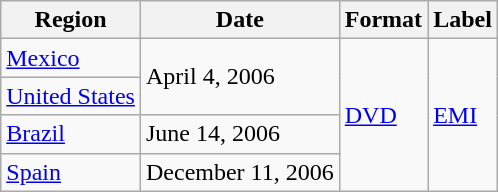<table class="wikitable">
<tr>
<th>Region</th>
<th>Date</th>
<th>Format</th>
<th>Label</th>
</tr>
<tr>
<td><a href='#'>Mexico</a></td>
<td rowspan="2">April 4, 2006</td>
<td rowspan="4"><a href='#'>DVD</a></td>
<td rowspan="4"><a href='#'>EMI</a></td>
</tr>
<tr>
<td><a href='#'>United States</a></td>
</tr>
<tr>
<td><a href='#'>Brazil</a></td>
<td style="text-align:left;">June 14, 2006</td>
</tr>
<tr>
<td><a href='#'>Spain</a></td>
<td style="text-align:left;">December 11, 2006</td>
</tr>
</table>
